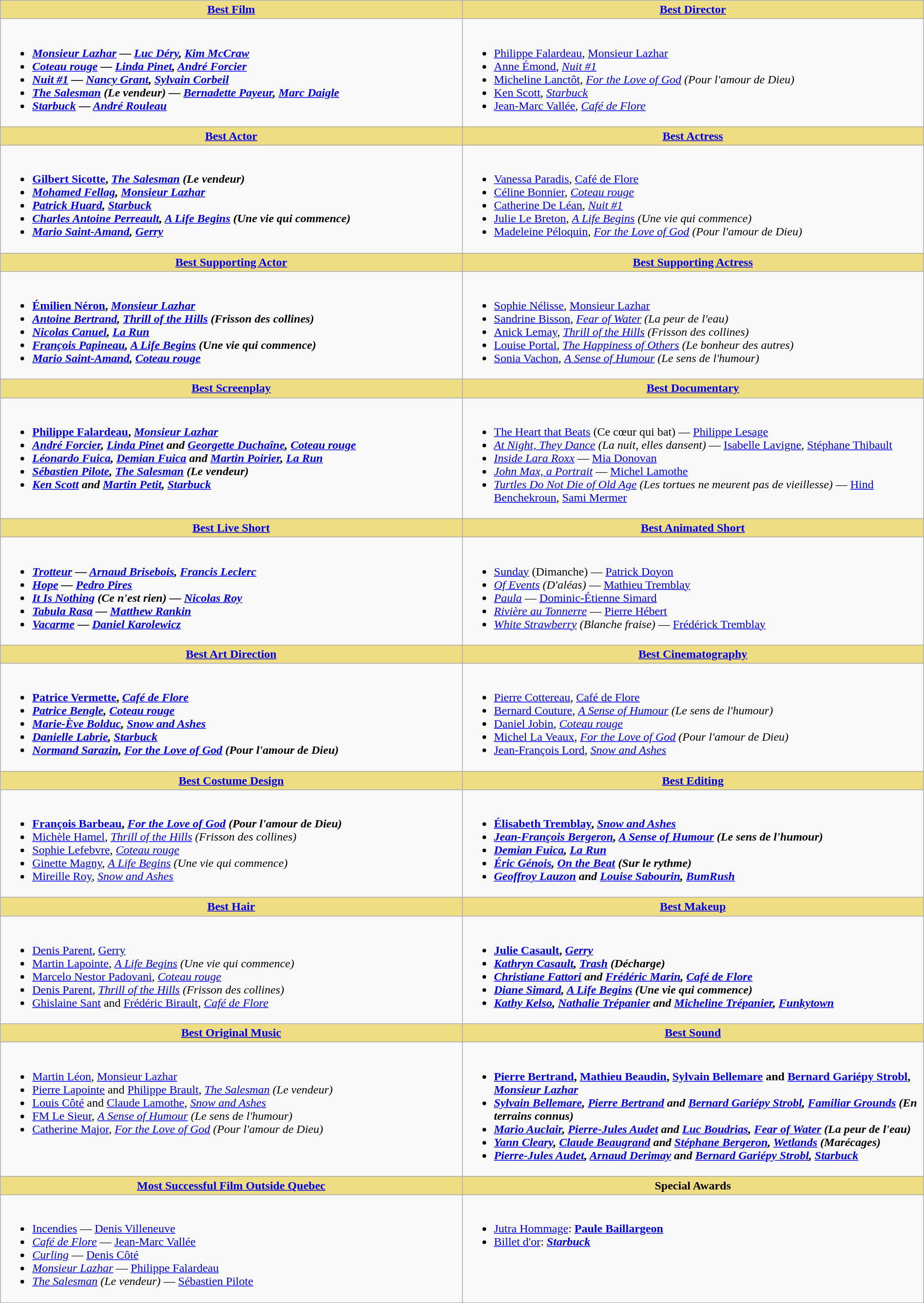<table class=wikitable width="100%">
<tr>
<th style="background:#EEDD82; width:50%"><a href='#'>Best Film</a></th>
<th style="background:#EEDD82; width:50%"><a href='#'>Best Director</a></th>
</tr>
<tr>
<td valign="top"><br><ul><li> <strong><em><a href='#'>Monsieur Lazhar</a><em> — <a href='#'>Luc Déry</a>, <a href='#'>Kim McCraw</a><strong></li><li></em><a href='#'>Coteau rouge</a><em> — <a href='#'>Linda Pinet</a>, <a href='#'>André Forcier</a></li><li></em><a href='#'>Nuit #1</a><em> — <a href='#'>Nancy Grant</a>, <a href='#'>Sylvain Corbeil</a></li><li></em><a href='#'>The Salesman</a> (Le vendeur)<em> — <a href='#'>Bernadette Payeur</a>,  <a href='#'>Marc Daigle</a></li><li></em><a href='#'>Starbuck</a><em> — <a href='#'>André Rouleau</a></li></ul></td>
<td valign="top"><br><ul><li> </strong><a href='#'>Philippe Falardeau</a>, </em><a href='#'>Monsieur Lazhar</a></em></strong></li><li><a href='#'>Anne Émond</a>, <em><a href='#'>Nuit #1</a></em></li><li><a href='#'>Micheline Lanctôt</a>, <em><a href='#'>For the Love of God</a> (Pour l'amour de Dieu)</em></li><li><a href='#'>Ken Scott</a>, <em><a href='#'>Starbuck</a></em></li><li><a href='#'>Jean-Marc Vallée</a>, <em><a href='#'>Café de Flore</a></em></li></ul></td>
</tr>
<tr>
<th style="background:#EEDD82; width:50%"><a href='#'>Best Actor</a></th>
<th style="background:#EEDD82; width:50%"><a href='#'>Best Actress</a></th>
</tr>
<tr>
<td valign="top"><br><ul><li> <strong><a href='#'>Gilbert Sicotte</a>, <em><a href='#'>The Salesman</a> (Le vendeur)<strong><em></li><li><a href='#'>Mohamed Fellag</a>, </em><a href='#'>Monsieur Lazhar</a><em></li><li><a href='#'>Patrick Huard</a>, </em><a href='#'>Starbuck</a><em></li><li><a href='#'>Charles Antoine Perreault</a>, </em><a href='#'>A Life Begins</a> (Une vie qui commence)<em></li><li><a href='#'>Mario Saint-Amand</a>, </em><a href='#'>Gerry</a><em></li></ul></td>
<td valign="top"><br><ul><li> </strong><a href='#'>Vanessa Paradis</a>, </em><a href='#'>Café de Flore</a></em></strong></li><li><a href='#'>Céline Bonnier</a>, <em><a href='#'>Coteau rouge</a></em></li><li><a href='#'>Catherine De Léan</a>, <em><a href='#'>Nuit #1</a></em></li><li><a href='#'>Julie Le Breton</a>, <em><a href='#'>A Life Begins</a> (Une vie qui commence)</em></li><li><a href='#'>Madeleine Péloquin</a>, <em><a href='#'>For the Love of God</a> (Pour l'amour de Dieu)</em></li></ul></td>
</tr>
<tr>
<th style="background:#EEDD82; width:50%"><a href='#'>Best Supporting Actor</a></th>
<th style="background:#EEDD82; width:50%"><a href='#'>Best Supporting Actress</a></th>
</tr>
<tr>
<td valign="top"><br><ul><li> <strong><a href='#'>Émilien Néron</a>, <em><a href='#'>Monsieur Lazhar</a><strong><em></li><li><a href='#'>Antoine Bertrand</a>, </em><a href='#'>Thrill of the Hills</a> (Frisson des collines)<em></li><li><a href='#'>Nicolas Canuel</a>, </em><a href='#'>La Run</a><em></li><li><a href='#'>François Papineau</a>, </em><a href='#'>A Life Begins</a> (Une vie qui commence)<em></li><li><a href='#'>Mario Saint-Amand</a>, </em><a href='#'>Coteau rouge</a><em></li></ul></td>
<td valign="top"><br><ul><li> </strong><a href='#'>Sophie Nélisse</a>, </em><a href='#'>Monsieur Lazhar</a></em></strong></li><li><a href='#'>Sandrine Bisson</a>, <em><a href='#'>Fear of Water</a> (La peur de l'eau)</em></li><li><a href='#'>Anick Lemay</a>, <em><a href='#'>Thrill of the Hills</a> (Frisson des collines)</em></li><li><a href='#'>Louise Portal</a>, <em><a href='#'>The Happiness of Others</a> (Le bonheur des autres)</em></li><li><a href='#'>Sonia Vachon</a>, <em><a href='#'>A Sense of Humour</a> (Le sens de l'humour)</em></li></ul></td>
</tr>
<tr>
<th style="background:#EEDD82; width:50%"><a href='#'>Best Screenplay</a></th>
<th style="background:#EEDD82; width:50%"><a href='#'>Best Documentary</a></th>
</tr>
<tr>
<td valign="top"><br><ul><li> <strong><a href='#'>Philippe Falardeau</a>, <em><a href='#'>Monsieur Lazhar</a><strong><em></li><li><a href='#'>André Forcier</a>, <a href='#'>Linda Pinet</a> and <a href='#'>Georgette Duchaîne</a>, </em><a href='#'>Coteau rouge</a><em></li><li><a href='#'>Léonardo Fuica</a>, <a href='#'>Demian Fuica</a> and <a href='#'>Martin Poirier</a>, </em><a href='#'>La Run</a><em></li><li><a href='#'>Sébastien Pilote</a>, </em><a href='#'>The Salesman</a> (Le vendeur)<em></li><li><a href='#'>Ken Scott</a> and <a href='#'>Martin Petit</a>, </em><a href='#'>Starbuck</a><em></li></ul></td>
<td valign="top"><br><ul><li> </em></strong><a href='#'>The Heart that Beats</a> (Ce cœur qui bat)</em> — <a href='#'>Philippe Lesage</a></strong></li><li><em><a href='#'>At Night, They Dance</a> (La nuit, elles dansent)</em> — <a href='#'>Isabelle Lavigne</a>, <a href='#'>Stéphane Thibault</a></li><li><em><a href='#'>Inside Lara Roxx</a></em> — <a href='#'>Mia Donovan</a></li><li><em><a href='#'>John Max, a Portrait</a></em> — <a href='#'>Michel Lamothe</a></li><li><em><a href='#'>Turtles Do Not Die of Old Age</a> (Les tortues ne meurent pas de vieillesse)</em> — <a href='#'>Hind Benchekroun</a>, <a href='#'>Sami Mermer</a></li></ul></td>
</tr>
<tr>
<th style="background:#EEDD82; width:50%"><a href='#'>Best Live Short</a></th>
<th style="background:#EEDD82; width:50%"><a href='#'>Best Animated Short</a></th>
</tr>
<tr>
<td valign="top"><br><ul><li> <strong><em><a href='#'>Trotteur</a><em> — <a href='#'>Arnaud Brisebois</a>, <a href='#'>Francis Leclerc</a><strong></li><li></em><a href='#'>Hope</a><em> — <a href='#'>Pedro Pires</a></li><li></em><a href='#'>It Is Nothing</a> (Ce n'est rien)<em> — <a href='#'>Nicolas Roy</a></li><li></em><a href='#'>Tabula Rasa</a><em> — <a href='#'>Matthew Rankin</a></li><li></em><a href='#'>Vacarme</a><em> — <a href='#'>Daniel Karolewicz</a></li></ul></td>
<td valign="top"><br><ul><li> </em></strong><a href='#'>Sunday</a> (Dimanche)</em> — <a href='#'>Patrick Doyon</a></strong></li><li><em><a href='#'>Of Events</a> (D'aléas)</em> — <a href='#'>Mathieu Tremblay</a></li><li><em><a href='#'>Paula</a></em> — <a href='#'>Dominic-Étienne Simard</a></li><li><em><a href='#'>Rivière au Tonnerre</a></em> — <a href='#'>Pierre Hébert</a></li><li><em><a href='#'>White Strawberry</a> (Blanche fraise)</em> — <a href='#'>Frédérick Tremblay</a></li></ul></td>
</tr>
<tr>
<th style="background:#EEDD82; width:50%"><a href='#'>Best Art Direction</a></th>
<th style="background:#EEDD82; width:50%"><a href='#'>Best Cinematography</a></th>
</tr>
<tr>
<td valign="top"><br><ul><li> <strong><a href='#'>Patrice Vermette</a>, <em><a href='#'>Café de Flore</a><strong><em></li><li><a href='#'>Patrice Bengle</a>, </em><a href='#'>Coteau rouge</a><em></li><li><a href='#'>Marie-Ève Bolduc</a>, </em><a href='#'>Snow and Ashes</a><em></li><li><a href='#'>Danielle Labrie</a>, </em><a href='#'>Starbuck</a><em></li><li><a href='#'>Normand Sarazin</a>, </em><a href='#'>For the Love of God</a> (Pour l'amour de Dieu)<em></li></ul></td>
<td valign="top"><br><ul><li> </strong><a href='#'>Pierre Cottereau</a>, </em><a href='#'>Café de Flore</a></em></strong></li><li><a href='#'>Bernard Couture</a>, <em><a href='#'>A Sense of Humour</a> (Le sens de l'humour)</em></li><li><a href='#'>Daniel Jobin</a>, <em><a href='#'>Coteau rouge</a></em></li><li><a href='#'>Michel La Veaux</a>, <em><a href='#'>For the Love of God</a> (Pour l'amour de Dieu)</em></li><li><a href='#'>Jean-François Lord</a>, <em><a href='#'>Snow and Ashes</a></em></li></ul></td>
</tr>
<tr>
<th style="background:#EEDD82; width:50%"><a href='#'>Best Costume Design</a></th>
<th style="background:#EEDD82; width:50%"><a href='#'>Best Editing</a></th>
</tr>
<tr>
<td valign="top"><br><ul><li> <strong><a href='#'>François Barbeau</a>, <em><a href='#'>For the Love of God</a> (Pour l'amour de Dieu)</em> </strong></li><li><a href='#'>Michèle Hamel</a>, <em><a href='#'>Thrill of the Hills</a> (Frisson des collines)</em></li><li><a href='#'>Sophie Lefebvre</a>, <em><a href='#'>Coteau rouge</a></em></li><li><a href='#'>Ginette Magny</a>, <em><a href='#'>A Life Begins</a> (Une vie qui commence)</em></li><li><a href='#'>Mireille Roy</a>, <em><a href='#'>Snow and Ashes</a></em></li></ul></td>
<td valign="top"><br><ul><li> <strong><a href='#'>Élisabeth Tremblay</a>, <em><a href='#'>Snow and Ashes</a><strong><em></li><li><a href='#'>Jean-François Bergeron</a>, </em><a href='#'>A Sense of Humour</a> (Le sens de l'humour)<em></li><li><a href='#'>Demian Fuica</a>, </em><a href='#'>La Run</a><em></li><li><a href='#'>Éric Génois</a>, </em><a href='#'>On the Beat</a> (Sur le rythme)<em></li><li><a href='#'>Geoffroy Lauzon</a> and <a href='#'>Louise Sabourin</a>, </em><a href='#'>BumRush</a><em></li></ul></td>
</tr>
<tr>
<th style="background:#EEDD82; width:50%"><a href='#'>Best Hair</a></th>
<th style="background:#EEDD82; width:50%"><a href='#'>Best Makeup</a></th>
</tr>
<tr>
<td valign="top"><br><ul><li> </strong><a href='#'>Denis Parent</a>, </em><a href='#'>Gerry</a></em></strong></li><li><a href='#'>Martin Lapointe</a>, <em><a href='#'>A Life Begins</a> (Une vie qui commence)</em></li><li><a href='#'>Marcelo Nestor Padovani</a>, <em><a href='#'>Coteau rouge</a></em></li><li><a href='#'>Denis Parent</a>, <em><a href='#'>Thrill of the Hills</a> (Frisson des collines)</em></li><li><a href='#'>Ghislaine Sant</a> and <a href='#'>Frédéric Birault</a>, <em><a href='#'>Café de Flore</a></em></li></ul></td>
<td valign="top"><br><ul><li> <strong><a href='#'>Julie Casault</a>, <em><a href='#'>Gerry</a><strong><em></li><li><a href='#'>Kathryn Casault</a>, </em><a href='#'>Trash</a> (Décharge)<em></li><li><a href='#'>Christiane Fattori</a> and <a href='#'>Frédéric Marin</a>, </em><a href='#'>Café de Flore</a><em></li><li><a href='#'>Diane Simard</a>, </em><a href='#'>A Life Begins</a> (Une vie qui commence)<em></li><li><a href='#'>Kathy Kelso</a>, <a href='#'>Nathalie Trépanier</a> and <a href='#'>Micheline Trépanier</a>, </em><a href='#'>Funkytown</a><em></li></ul></td>
</tr>
<tr>
<th style="background:#EEDD82; width:50%"><a href='#'>Best Original Music</a></th>
<th style="background:#EEDD82; width:50%"><a href='#'>Best Sound</a></th>
</tr>
<tr>
<td valign="top"><br><ul><li> </strong><a href='#'>Martin Léon</a>, </em><a href='#'>Monsieur Lazhar</a></em></strong></li><li><a href='#'>Pierre Lapointe</a> and <a href='#'>Philippe Brault</a>, <em><a href='#'>The Salesman</a> (Le vendeur)</em></li><li><a href='#'>Louis Côté</a> and <a href='#'>Claude Lamothe</a>, <em><a href='#'>Snow and Ashes</a></em></li><li><a href='#'>FM Le Sieur</a>, <em><a href='#'>A Sense of Humour</a> (Le sens de l'humour)</em></li><li><a href='#'>Catherine Major</a>, <em><a href='#'>For the Love of God</a> (Pour l'amour de Dieu)</em></li></ul></td>
<td valign="top"><br><ul><li> <strong><a href='#'>Pierre Bertrand</a>, <a href='#'>Mathieu Beaudin</a>, <a href='#'>Sylvain Bellemare</a> and <a href='#'>Bernard Gariépy Strobl</a>, <em><a href='#'>Monsieur Lazhar</a><strong><em></li><li><a href='#'>Sylvain Bellemare</a>, <a href='#'>Pierre Bertrand</a> and <a href='#'>Bernard Gariépy Strobl</a>, </em><a href='#'>Familiar Grounds</a> (En terrains connus)<em></li><li><a href='#'>Mario Auclair</a>, <a href='#'>Pierre-Jules Audet</a> and <a href='#'>Luc Boudrias</a>, </em><a href='#'>Fear of Water</a> (La peur de l'eau)<em></li><li><a href='#'>Yann Cleary</a>, <a href='#'>Claude Beaugrand</a> and <a href='#'>Stéphane Bergeron</a>, </em><a href='#'>Wetlands</a> (Marécages)<em></li><li><a href='#'>Pierre-Jules Audet</a>, <a href='#'>Arnaud Derimay</a> and <a href='#'>Bernard Gariépy Strobl</a>, </em><a href='#'>Starbuck</a><em></li></ul></td>
</tr>
<tr>
<th style="background:#EEDD82; width:50%"><a href='#'>Most Successful Film Outside Quebec</a></th>
<th style="background:#EEDD82; width:50%">Special Awards</th>
</tr>
<tr>
<td valign="top"><br><ul><li> </em></strong><a href='#'>Incendies</a></em> — <a href='#'>Denis Villeneuve</a></strong></li><li><em><a href='#'>Café de Flore</a></em> — <a href='#'>Jean-Marc Vallée</a></li><li><em><a href='#'>Curling</a></em> — <a href='#'>Denis Côté</a></li><li><em><a href='#'>Monsieur Lazhar</a></em> — <a href='#'>Philippe Falardeau</a></li><li><em><a href='#'>The Salesman</a> (Le vendeur)</em> — <a href='#'>Sébastien Pilote</a></li></ul></td>
<td valign="top"><br><ul><li><a href='#'>Jutra Hommage</a>: <strong><a href='#'>Paule Baillargeon</a></strong></li><li><a href='#'>Billet d'or</a>: <strong><em><a href='#'>Starbuck</a></em></strong></li></ul></td>
</tr>
</table>
